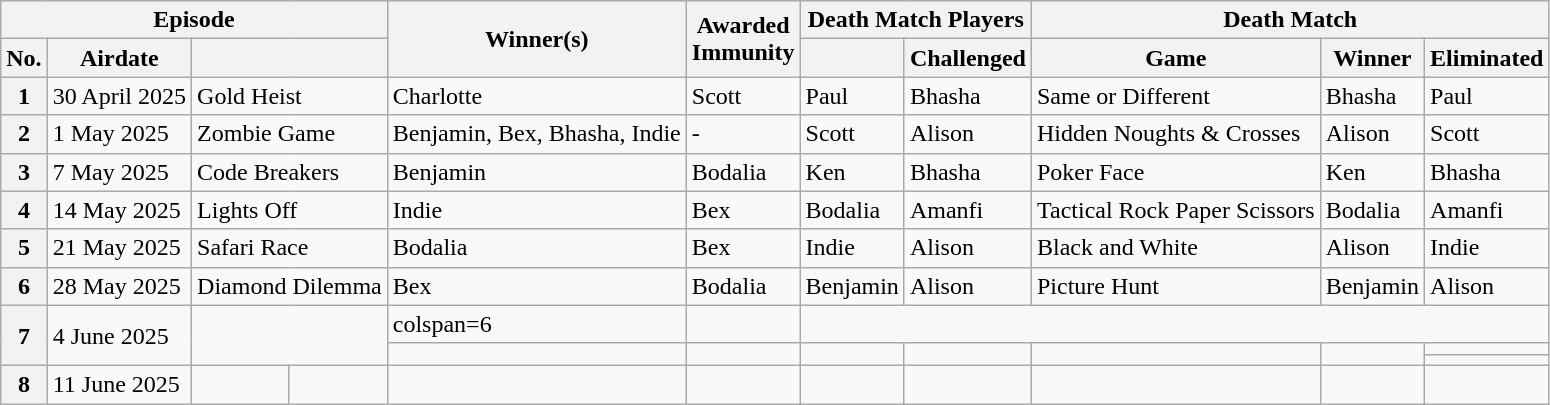<table class="wikitable">
<tr>
<th colspan=4>Episode</th>
<th rowspan=2>Winner(s)</th>
<th rowspan=2>Awarded<br>Immunity</th>
<th colspan=2>Death Match Players</th>
<th colspan=3>Death Match</th>
</tr>
<tr>
<th>No.</th>
<th>Airdate</th>
<th colspan=2></th>
<th></th>
<th>Challenged</th>
<th>Game</th>
<th>Winner</th>
<th>Eliminated</th>
</tr>
<tr>
<th>1</th>
<td>30 April 2025</td>
<td colspan=2>Gold Heist</td>
<td>Charlotte</td>
<td>Scott</td>
<td>Paul</td>
<td>Bhasha</td>
<td>Same or Different</td>
<td>Bhasha</td>
<td>Paul</td>
</tr>
<tr>
<th>2</th>
<td>1 May 2025</td>
<td colspan=2>Zombie Game</td>
<td>Benjamin, Bex, Bhasha, Indie</td>
<td>-</td>
<td>Scott</td>
<td>Alison</td>
<td>Hidden Noughts & Crosses</td>
<td>Alison</td>
<td>Scott</td>
</tr>
<tr>
<th>3</th>
<td>7 May 2025</td>
<td colspan=2>Code Breakers</td>
<td>Benjamin</td>
<td>Bodalia</td>
<td>Ken</td>
<td>Bhasha</td>
<td>Poker Face</td>
<td>Ken</td>
<td>Bhasha</td>
</tr>
<tr>
<th>4</th>
<td>14 May 2025</td>
<td colspan=2>Lights Off</td>
<td>Indie</td>
<td>Bex</td>
<td>Bodalia</td>
<td>Amanfi</td>
<td>Tactical Rock Paper Scissors</td>
<td>Bodalia</td>
<td>Amanfi</td>
</tr>
<tr>
<th>5</th>
<td>21 May 2025</td>
<td colspan=2>Safari Race</td>
<td>Bodalia</td>
<td>Bex</td>
<td>Indie</td>
<td>Alison</td>
<td>Black and White</td>
<td>Alison</td>
<td>Indie</td>
</tr>
<tr>
<th>6</th>
<td>28 May 2025</td>
<td colspan=2>Diamond Dilemma</td>
<td>Bex</td>
<td>Bodalia</td>
<td>Benjamin</td>
<td>Alison</td>
<td>Picture Hunt</td>
<td>Benjamin</td>
<td>Alison</td>
</tr>
<tr>
<th rowspan=3>7</th>
<td rowspan=3>4 June 2025</td>
<td colspan=2 rowspan=3></td>
<td>colspan=6 </td>
<td></td>
</tr>
<tr>
<td rowspan=2></td>
<td rowspan=2></td>
<td rowspan=2></td>
<td rowspan=2></td>
<td rowspan=2></td>
<td rowspan=2></td>
<td></td>
</tr>
<tr>
<td></td>
</tr>
<tr>
<th>8</th>
<td>11 June 2025</td>
<td></td>
<td></td>
<td></td>
<td></td>
<td></td>
<td></td>
<td></td>
<td></td>
<td></td>
</tr>
</table>
